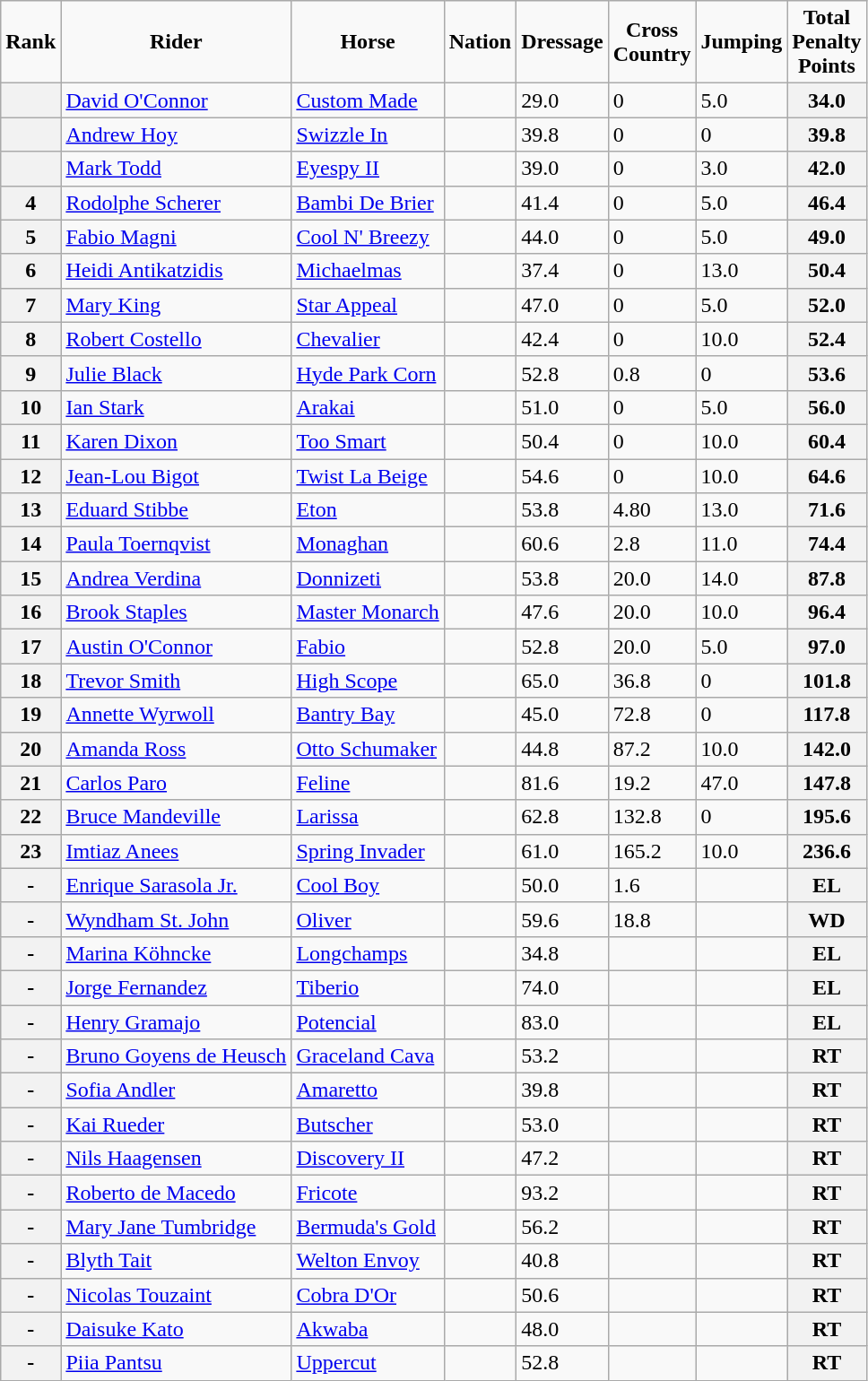<table class="wikitable sortable">
<tr>
<td align=center><strong>Rank</strong></td>
<td align=center><strong>Rider</strong></td>
<td align=center><strong>Horse</strong></td>
<td align=center><strong>Nation</strong></td>
<td align=center><strong>Dressage</strong></td>
<td align=center><strong>Cross <br>Country</strong></td>
<td align=center><strong>Jumping</strong></td>
<td align=center><strong>Total <br>Penalty <br> Points</strong></td>
</tr>
<tr>
<th></th>
<td><a href='#'>David O'Connor</a></td>
<td><a href='#'>Custom Made</a></td>
<td></td>
<td>29.0</td>
<td>0</td>
<td>5.0</td>
<th>34.0</th>
</tr>
<tr>
<th></th>
<td><a href='#'>Andrew Hoy</a></td>
<td><a href='#'>Swizzle In</a></td>
<td></td>
<td>39.8</td>
<td>0</td>
<td>0</td>
<th>39.8</th>
</tr>
<tr>
<th></th>
<td><a href='#'>Mark Todd</a></td>
<td><a href='#'>Eyespy II</a></td>
<td></td>
<td>39.0</td>
<td>0</td>
<td>3.0</td>
<th>42.0</th>
</tr>
<tr>
<th>4</th>
<td><a href='#'>Rodolphe Scherer</a></td>
<td><a href='#'>Bambi De Brier</a></td>
<td></td>
<td>41.4</td>
<td>0</td>
<td>5.0</td>
<th>46.4</th>
</tr>
<tr>
<th>5</th>
<td><a href='#'>Fabio Magni</a></td>
<td><a href='#'>Cool N' Breezy</a></td>
<td></td>
<td>44.0</td>
<td>0</td>
<td>5.0</td>
<th>49.0</th>
</tr>
<tr>
<th>6</th>
<td><a href='#'>Heidi Antikatzidis</a></td>
<td><a href='#'>Michaelmas</a></td>
<td></td>
<td>37.4</td>
<td>0</td>
<td>13.0</td>
<th>50.4</th>
</tr>
<tr>
<th>7</th>
<td><a href='#'>Mary King</a></td>
<td><a href='#'>Star Appeal</a></td>
<td></td>
<td>47.0</td>
<td>0</td>
<td>5.0</td>
<th>52.0</th>
</tr>
<tr>
<th>8</th>
<td><a href='#'>Robert Costello</a></td>
<td><a href='#'>Chevalier</a></td>
<td></td>
<td>42.4</td>
<td>0</td>
<td>10.0</td>
<th>52.4</th>
</tr>
<tr>
<th>9</th>
<td><a href='#'>Julie Black</a></td>
<td><a href='#'>Hyde Park Corn</a></td>
<td></td>
<td>52.8</td>
<td>0.8</td>
<td>0</td>
<th>53.6</th>
</tr>
<tr>
<th>10</th>
<td><a href='#'>Ian Stark</a></td>
<td><a href='#'>Arakai</a></td>
<td></td>
<td>51.0</td>
<td>0</td>
<td>5.0</td>
<th>56.0</th>
</tr>
<tr>
<th>11</th>
<td><a href='#'>Karen Dixon</a></td>
<td><a href='#'>Too Smart</a></td>
<td></td>
<td>50.4</td>
<td>0</td>
<td>10.0</td>
<th>60.4</th>
</tr>
<tr>
<th>12</th>
<td><a href='#'>Jean-Lou Bigot</a></td>
<td><a href='#'>Twist La Beige</a></td>
<td></td>
<td>54.6</td>
<td>0</td>
<td>10.0</td>
<th>64.6</th>
</tr>
<tr>
<th>13</th>
<td><a href='#'>Eduard Stibbe</a></td>
<td><a href='#'>Eton</a></td>
<td></td>
<td>53.8</td>
<td>4.80</td>
<td>13.0</td>
<th>71.6</th>
</tr>
<tr>
<th>14</th>
<td><a href='#'>Paula Toernqvist</a></td>
<td><a href='#'>Monaghan</a></td>
<td></td>
<td>60.6</td>
<td>2.8</td>
<td>11.0</td>
<th>74.4</th>
</tr>
<tr>
<th>15</th>
<td><a href='#'>Andrea Verdina</a></td>
<td><a href='#'>Donnizeti</a></td>
<td></td>
<td>53.8</td>
<td>20.0</td>
<td>14.0</td>
<th>87.8</th>
</tr>
<tr>
<th>16</th>
<td><a href='#'>Brook Staples</a></td>
<td><a href='#'>Master Monarch</a></td>
<td></td>
<td>47.6</td>
<td>20.0</td>
<td>10.0</td>
<th>96.4</th>
</tr>
<tr>
<th>17</th>
<td><a href='#'>Austin O'Connor</a></td>
<td><a href='#'>Fabio</a></td>
<td></td>
<td>52.8</td>
<td>20.0</td>
<td>5.0</td>
<th>97.0</th>
</tr>
<tr>
<th>18</th>
<td><a href='#'>Trevor Smith</a></td>
<td><a href='#'>High Scope</a></td>
<td></td>
<td>65.0</td>
<td>36.8</td>
<td>0</td>
<th>101.8</th>
</tr>
<tr>
<th>19</th>
<td><a href='#'>Annette Wyrwoll</a></td>
<td><a href='#'>Bantry Bay</a></td>
<td></td>
<td>45.0</td>
<td>72.8</td>
<td>0</td>
<th>117.8</th>
</tr>
<tr>
<th>20</th>
<td><a href='#'>Amanda Ross</a></td>
<td><a href='#'>Otto Schumaker</a></td>
<td></td>
<td>44.8</td>
<td>87.2</td>
<td>10.0</td>
<th>142.0</th>
</tr>
<tr>
<th>21</th>
<td><a href='#'>Carlos Paro</a></td>
<td><a href='#'>Feline</a></td>
<td></td>
<td>81.6</td>
<td>19.2</td>
<td>47.0</td>
<th>147.8</th>
</tr>
<tr>
<th>22</th>
<td><a href='#'>Bruce Mandeville</a></td>
<td><a href='#'>Larissa</a></td>
<td></td>
<td>62.8</td>
<td>132.8</td>
<td>0</td>
<th>195.6</th>
</tr>
<tr>
<th>23</th>
<td><a href='#'>Imtiaz Anees</a></td>
<td><a href='#'>Spring Invader</a></td>
<td></td>
<td>61.0</td>
<td>165.2</td>
<td>10.0</td>
<th>236.6</th>
</tr>
<tr>
<th>-</th>
<td><a href='#'>Enrique Sarasola Jr.</a></td>
<td><a href='#'>Cool Boy</a></td>
<td></td>
<td>50.0</td>
<td>1.6</td>
<td></td>
<th><strong>EL</strong></th>
</tr>
<tr>
<th>-</th>
<td><a href='#'>Wyndham St. John</a></td>
<td><a href='#'>Oliver</a></td>
<td></td>
<td>59.6</td>
<td>18.8</td>
<td></td>
<th><strong>WD</strong></th>
</tr>
<tr>
<th>-</th>
<td><a href='#'>Marina Köhncke</a></td>
<td><a href='#'>Longchamps</a></td>
<td></td>
<td>34.8</td>
<td></td>
<td></td>
<th>EL</th>
</tr>
<tr>
<th>-</th>
<td><a href='#'>Jorge Fernandez</a></td>
<td><a href='#'>Tiberio</a></td>
<td></td>
<td>74.0</td>
<td></td>
<td></td>
<th>EL</th>
</tr>
<tr>
<th>-</th>
<td><a href='#'>Henry Gramajo</a></td>
<td><a href='#'>Potencial</a></td>
<td></td>
<td>83.0</td>
<td></td>
<td></td>
<th>EL</th>
</tr>
<tr>
<th>-</th>
<td><a href='#'>Bruno Goyens de Heusch</a></td>
<td><a href='#'>Graceland Cava</a></td>
<td></td>
<td>53.2</td>
<td></td>
<td></td>
<th>RT</th>
</tr>
<tr>
<th>-</th>
<td><a href='#'>Sofia Andler</a></td>
<td><a href='#'>Amaretto</a></td>
<td></td>
<td>39.8</td>
<td></td>
<td></td>
<th>RT</th>
</tr>
<tr>
<th>-</th>
<td><a href='#'>Kai Rueder</a></td>
<td><a href='#'>Butscher</a></td>
<td></td>
<td>53.0</td>
<td></td>
<td></td>
<th>RT</th>
</tr>
<tr>
<th>-</th>
<td><a href='#'>Nils Haagensen</a></td>
<td><a href='#'>Discovery II</a></td>
<td></td>
<td>47.2</td>
<td></td>
<td></td>
<th>RT</th>
</tr>
<tr>
<th>-</th>
<td><a href='#'>Roberto de Macedo</a></td>
<td><a href='#'>Fricote</a></td>
<td></td>
<td>93.2</td>
<td></td>
<td></td>
<th>RT</th>
</tr>
<tr>
<th>-</th>
<td><a href='#'>Mary Jane Tumbridge</a></td>
<td><a href='#'>Bermuda's Gold</a></td>
<td></td>
<td>56.2</td>
<td></td>
<td></td>
<th>RT</th>
</tr>
<tr>
<th>-</th>
<td><a href='#'>Blyth Tait</a></td>
<td><a href='#'>Welton Envoy</a></td>
<td></td>
<td>40.8</td>
<td></td>
<td></td>
<th>RT</th>
</tr>
<tr>
<th>-</th>
<td><a href='#'>Nicolas Touzaint</a></td>
<td><a href='#'>Cobra D'Or</a></td>
<td></td>
<td>50.6</td>
<td></td>
<td></td>
<th>RT</th>
</tr>
<tr>
<th>-</th>
<td><a href='#'>Daisuke Kato</a></td>
<td><a href='#'>Akwaba</a></td>
<td></td>
<td>48.0</td>
<td></td>
<td></td>
<th>RT</th>
</tr>
<tr>
<th>-</th>
<td><a href='#'>Piia Pantsu</a></td>
<td><a href='#'>Uppercut</a></td>
<td></td>
<td>52.8</td>
<td></td>
<td></td>
<th>RT</th>
</tr>
</table>
